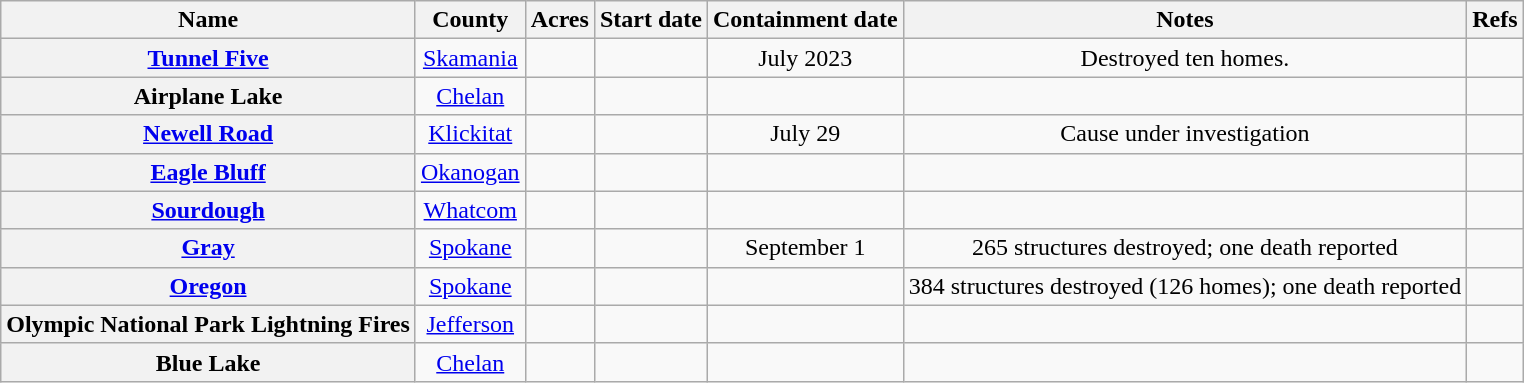<table class="wikitable sortable mw-collapsible plainrowheaders" style="text-align:center;">
<tr>
<th scope="col">Name</th>
<th scope="col">County</th>
<th scope="col">Acres</th>
<th scope="col">Start date</th>
<th scope="col">Containment date</th>
<th scope="col">Notes</th>
<th scope="col" class="unsortable">Refs</th>
</tr>
<tr>
<th scope="row"><a href='#'>Tunnel Five</a></th>
<td><a href='#'>Skamania</a></td>
<td></td>
<td></td>
<td>July 2023</td>
<td>Destroyed ten homes.</td>
<td></td>
</tr>
<tr>
<th scope="row">Airplane Lake</th>
<td><a href='#'>Chelan</a></td>
<td></td>
<td></td>
<td></td>
<td></td>
<td></td>
</tr>
<tr>
<th scope="row"><a href='#'>Newell Road</a></th>
<td><a href='#'>Klickitat</a></td>
<td></td>
<td></td>
<td>July 29</td>
<td>Cause under investigation</td>
<td></td>
</tr>
<tr>
<th scope="row"><a href='#'>Eagle Bluff</a></th>
<td><a href='#'>Okanogan</a></td>
<td></td>
<td></td>
<td></td>
<td></td>
<td></td>
</tr>
<tr>
<th scope="row"><a href='#'>Sourdough</a></th>
<td><a href='#'>Whatcom</a></td>
<td></td>
<td></td>
<td></td>
<td></td>
<td></td>
</tr>
<tr>
<th scope="row"><a href='#'>Gray</a></th>
<td><a href='#'>Spokane</a></td>
<td></td>
<td></td>
<td>September 1</td>
<td>265 structures destroyed; one death reported</td>
<td></td>
</tr>
<tr>
<th scope="row"><a href='#'>Oregon</a></th>
<td><a href='#'>Spokane</a></td>
<td></td>
<td></td>
<td></td>
<td>384 structures destroyed (126 homes); one death reported</td>
<td></td>
</tr>
<tr>
<th scope="row">Olympic National Park Lightning Fires</th>
<td><a href='#'>Jefferson</a></td>
<td></td>
<td></td>
<td></td>
<td></td>
<td></td>
</tr>
<tr>
<th scope="row">Blue Lake</th>
<td><a href='#'>Chelan</a></td>
<td></td>
<td></td>
<td></td>
<td></td>
<td></td>
</tr>
</table>
